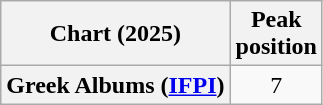<table class="wikitable sortable plainrowheaders" style="text-align:center";>
<tr>
<th>Chart (2025)</th>
<th>Peak<br>position</th>
</tr>
<tr>
<th scope="row">Greek Albums (<a href='#'>IFPI</a>)</th>
<td>7</td>
</tr>
</table>
